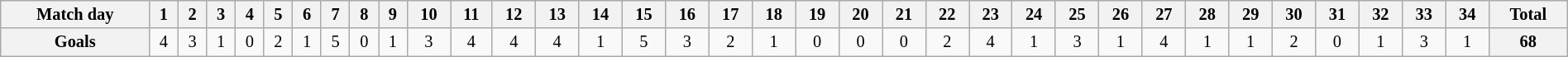<table class="wikitable" style="width:100%; font-size:85%;">
<tr valign=top>
<th align=center>Match day</th>
<th align=center>1</th>
<th align=center>2</th>
<th align=center>3</th>
<th align=center>4</th>
<th align=center>5</th>
<th align=center>6</th>
<th align=center>7</th>
<th align=center>8</th>
<th align=center>9</th>
<th align=center>10</th>
<th align=center>11</th>
<th align=center>12</th>
<th align=center>13</th>
<th align=center>14</th>
<th align=center>15</th>
<th align=center>16</th>
<th align=center>17</th>
<th align=center>18</th>
<th align=center>19</th>
<th align=center>20</th>
<th align=center>21</th>
<th align=center>22</th>
<th align=center>23</th>
<th align=center>24</th>
<th align=center>25</th>
<th align=center>26</th>
<th align=center>27</th>
<th align=center>28</th>
<th align=center>29</th>
<th align=center>30</th>
<th align=center>31</th>
<th align=center>32</th>
<th align=center>33</th>
<th align=center>34</th>
<th align=center>Total</th>
</tr>
<tr>
<th align=center>Goals</th>
<td align=center>4</td>
<td align=center>3</td>
<td align=center>1</td>
<td align=center>0</td>
<td align=center>2</td>
<td align=center>1</td>
<td align=center>5</td>
<td align=center>0</td>
<td align=center>1</td>
<td align=center>3</td>
<td align=center>4</td>
<td align=center>4</td>
<td align=center>4</td>
<td align=center>1</td>
<td align=center>5</td>
<td align=center>3</td>
<td align=center>2</td>
<td align=center>1</td>
<td align=center>0</td>
<td align=center>0</td>
<td align=center>0</td>
<td align=center>2</td>
<td align=center>4</td>
<td align=center>1</td>
<td align=center>3</td>
<td align=center>1</td>
<td align=center>4</td>
<td align=center>1</td>
<td align=center>1</td>
<td align=center>2</td>
<td align=center>0</td>
<td align=center>1</td>
<td align=center>3</td>
<td align=center>1</td>
<th align=center>68</th>
</tr>
</table>
